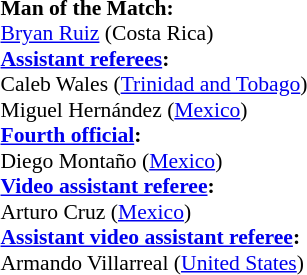<table width=50% style="font-size:90%">
<tr>
<td><br><strong>Man of the Match:</strong>
<br><a href='#'>Bryan Ruiz</a> (Costa Rica)<br><strong><a href='#'>Assistant referees</a>:</strong>
<br>Caleb Wales (<a href='#'>Trinidad and Tobago</a>)
<br>Miguel Hernández (<a href='#'>Mexico</a>)
<br><strong><a href='#'>Fourth official</a>:</strong>
<br>Diego Montaño (<a href='#'>Mexico</a>)
<br><strong><a href='#'>Video assistant referee</a>:</strong>
<br>Arturo Cruz (<a href='#'>Mexico</a>)
<br><strong><a href='#'>Assistant video assistant referee</a>:</strong>
<br>Armando Villarreal (<a href='#'>United States</a>)</td>
</tr>
</table>
